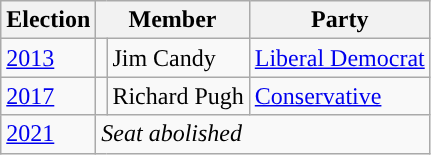<table class="wikitable">
<tr>
<th>Election</th>
<th colspan="2">Member</th>
<th>Party</th>
</tr>
<tr>
<td><a href='#'>2013</a></td>
<td rowspan="1" style="background-color: "></td>
<td rowspan="1">Jim Candy</td>
<td rowspan="1"><a href='#'>Liberal Democrat</a></td>
</tr>
<tr>
<td><a href='#'>2017</a></td>
<td rowspan="1" style="background-color: "></td>
<td rowspan="1">Richard Pugh</td>
<td rowspan="1"><a href='#'>Conservative</a></td>
</tr>
<tr>
<td><a href='#'>2021</a></td>
<td colspan="3"><em>Seat abolished</em></td>
</tr>
</table>
